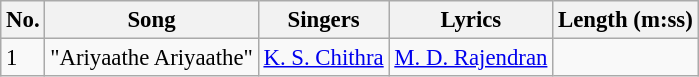<table class="wikitable" style="font-size:95%;">
<tr>
<th>No.</th>
<th>Song</th>
<th>Singers</th>
<th>Lyrics</th>
<th>Length (m:ss)</th>
</tr>
<tr>
<td>1</td>
<td>"Ariyaathe Ariyaathe"</td>
<td><a href='#'>K. S. Chithra</a></td>
<td><a href='#'>M. D. Rajendran</a></td>
<td></td>
</tr>
</table>
